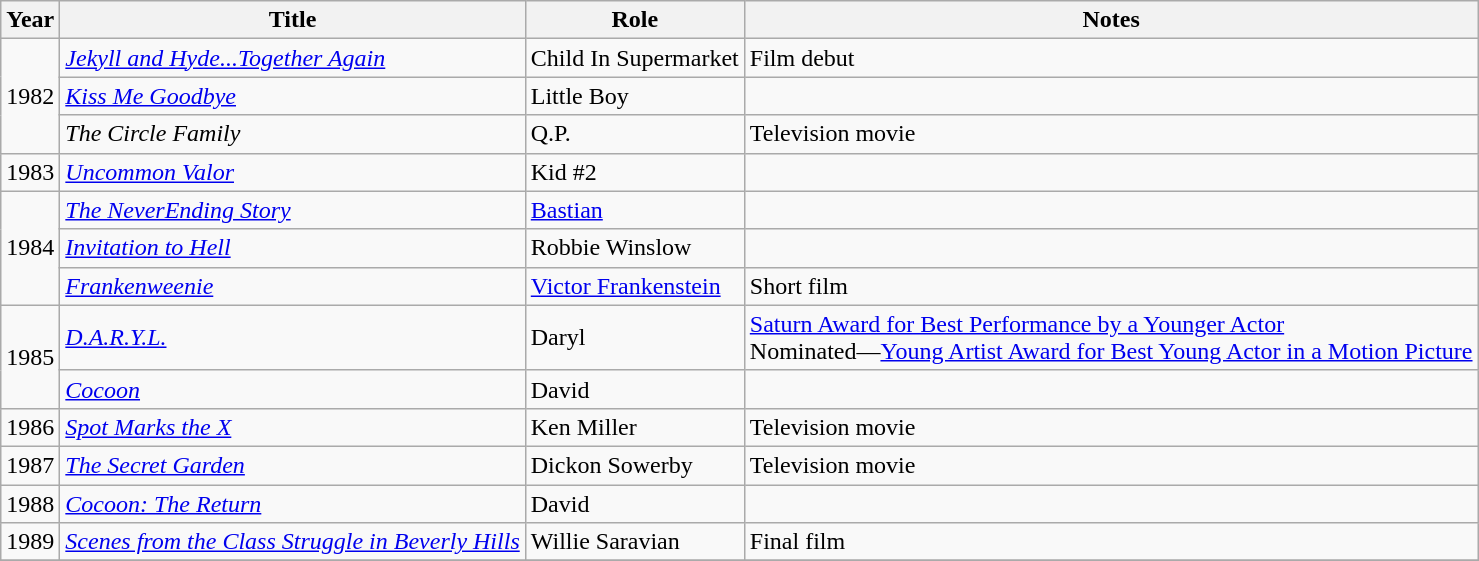<table class="wikitable sortable">
<tr>
<th>Year</th>
<th>Title</th>
<th>Role</th>
<th>Notes</th>
</tr>
<tr>
<td rowspan=3>1982</td>
<td><em><a href='#'>Jekyll and Hyde...Together Again</a></em></td>
<td>Child In Supermarket</td>
<td>Film debut</td>
</tr>
<tr>
<td><em><a href='#'>Kiss Me Goodbye</a></em></td>
<td>Little Boy</td>
<td></td>
</tr>
<tr>
<td><em>The Circle Family</em></td>
<td>Q.P.</td>
<td>Television movie</td>
</tr>
<tr>
<td>1983</td>
<td><em><a href='#'>Uncommon Valor</a></em></td>
<td>Kid #2</td>
<td></td>
</tr>
<tr>
<td rowspan=3>1984</td>
<td><em><a href='#'>The NeverEnding Story</a></em></td>
<td><a href='#'>Bastian</a></td>
<td></td>
</tr>
<tr>
<td><em><a href='#'>Invitation to Hell</a></em></td>
<td>Robbie Winslow</td>
<td></td>
</tr>
<tr>
<td><em><a href='#'>Frankenweenie</a></em></td>
<td><a href='#'>Victor Frankenstein</a></td>
<td>Short film</td>
</tr>
<tr>
<td rowspan=2>1985</td>
<td><em><a href='#'>D.A.R.Y.L.</a></em></td>
<td>Daryl</td>
<td><a href='#'>Saturn Award for Best Performance by a Younger Actor</a><br>Nominated—<a href='#'>Young Artist Award for Best Young Actor in a Motion Picture</a></td>
</tr>
<tr>
<td><em><a href='#'>Cocoon</a></em></td>
<td>David</td>
<td></td>
</tr>
<tr>
<td>1986</td>
<td><em><a href='#'>Spot Marks the X</a></em></td>
<td>Ken Miller</td>
<td>Television movie</td>
</tr>
<tr>
<td>1987</td>
<td><em><a href='#'>The Secret Garden</a></em></td>
<td>Dickon Sowerby</td>
<td>Television movie</td>
</tr>
<tr>
<td>1988</td>
<td><em><a href='#'>Cocoon: The Return</a></em></td>
<td>David</td>
<td></td>
</tr>
<tr>
<td>1989</td>
<td><em><a href='#'>Scenes from the Class Struggle in Beverly Hills</a></em></td>
<td>Willie Saravian</td>
<td>Final film</td>
</tr>
<tr>
</tr>
</table>
